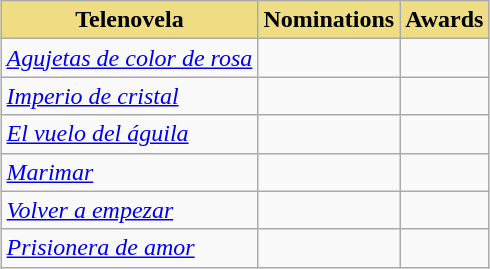<table class="wikitable sortable" style="margin:1em auto;">
<tr>
<th style="background-color:#EEDD82;">Telenovela</th>
<th style="background-color:#EEDD82;">Nominations</th>
<th style="background-color:#EEDD82;">Awards</th>
</tr>
<tr>
<td><em><a href='#'>Agujetas de color de rosa</a></em></td>
<td></td>
<td></td>
</tr>
<tr>
<td><em><a href='#'>Imperio de cristal</a></em></td>
<td></td>
<td></td>
</tr>
<tr>
<td><em><a href='#'>El vuelo del águila</a></em></td>
<td></td>
<td></td>
</tr>
<tr>
<td><em><a href='#'>Marimar</a></em></td>
<td></td>
<td></td>
</tr>
<tr>
<td><em><a href='#'>Volver a empezar</a></em></td>
<td></td>
<td></td>
</tr>
<tr>
<td><em><a href='#'>Prisionera de amor</a></em></td>
<td></td>
<td></td>
</tr>
</table>
